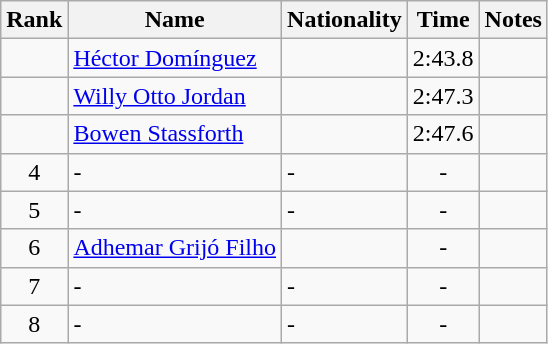<table class="wikitable sortable" style="text-align:center">
<tr>
<th>Rank</th>
<th>Name</th>
<th>Nationality</th>
<th>Time</th>
<th>Notes</th>
</tr>
<tr>
<td></td>
<td align=left><a href='#'>Héctor Domínguez</a></td>
<td align=left></td>
<td>2:43.8</td>
<td></td>
</tr>
<tr>
<td></td>
<td align=left><a href='#'>Willy Otto Jordan</a></td>
<td align=left></td>
<td>2:47.3</td>
<td></td>
</tr>
<tr>
<td></td>
<td align=left><a href='#'>Bowen Stassforth</a></td>
<td align=left></td>
<td>2:47.6</td>
<td></td>
</tr>
<tr>
<td>4</td>
<td align=left>-</td>
<td align=left>-</td>
<td>-</td>
<td></td>
</tr>
<tr>
<td>5</td>
<td align=left>-</td>
<td align=left>-</td>
<td>-</td>
<td></td>
</tr>
<tr>
<td>6</td>
<td align=left><a href='#'>Adhemar Grijó Filho</a></td>
<td align=left></td>
<td>-</td>
<td></td>
</tr>
<tr>
<td>7</td>
<td align=left>-</td>
<td align=left>-</td>
<td>-</td>
<td></td>
</tr>
<tr>
<td>8</td>
<td align=left>-</td>
<td align=left>-</td>
<td>-</td>
<td></td>
</tr>
</table>
